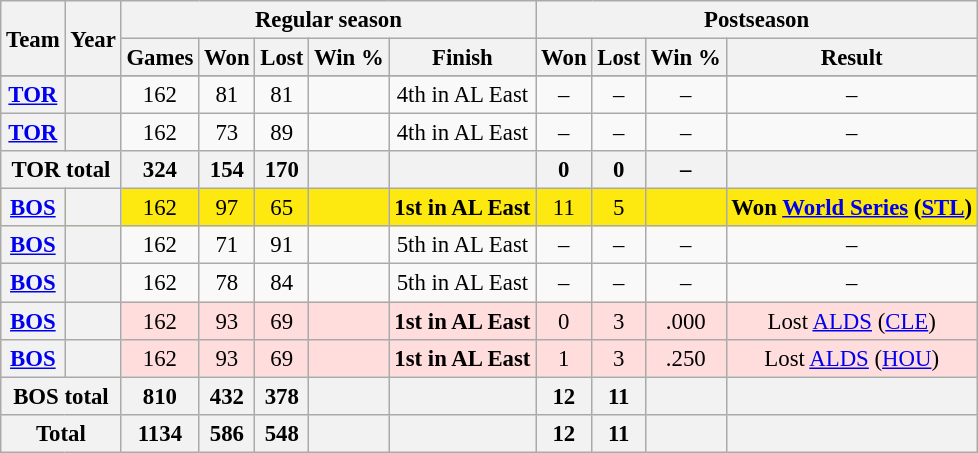<table class="wikitable" style="font-size: 95%; text-align:center;">
<tr>
<th rowspan="2">Team</th>
<th rowspan="2">Year</th>
<th colspan="5">Regular season</th>
<th colspan="4">Postseason</th>
</tr>
<tr>
<th>Games</th>
<th>Won</th>
<th>Lost</th>
<th>Win %</th>
<th>Finish</th>
<th>Won</th>
<th>Lost</th>
<th>Win %</th>
<th>Result</th>
</tr>
<tr>
</tr>
<tr>
<th><a href='#'>TOR</a></th>
<th></th>
<td>162</td>
<td>81</td>
<td>81</td>
<td></td>
<td>4th in AL East</td>
<td>–</td>
<td>–</td>
<td>–</td>
<td>–</td>
</tr>
<tr>
<th><a href='#'>TOR</a></th>
<th></th>
<td>162</td>
<td>73</td>
<td>89</td>
<td></td>
<td>4th in AL East</td>
<td>–</td>
<td>–</td>
<td>–</td>
<td>–</td>
</tr>
<tr>
<th colspan="2">TOR total</th>
<th>324</th>
<th>154</th>
<th>170</th>
<th></th>
<th></th>
<th>0</th>
<th>0</th>
<th>–</th>
<th></th>
</tr>
<tr style="background:#fde910">
<th><a href='#'>BOS</a></th>
<th></th>
<td>162</td>
<td>97</td>
<td>65</td>
<td></td>
<td><strong>1st in AL East</strong></td>
<td>11</td>
<td>5</td>
<td></td>
<td><strong>Won <a href='#'>World Series</a> (<a href='#'>STL</a>)</strong></td>
</tr>
<tr>
<th><a href='#'>BOS</a></th>
<th></th>
<td>162</td>
<td>71</td>
<td>91</td>
<td></td>
<td>5th in AL East</td>
<td>–</td>
<td>–</td>
<td>–</td>
<td>–</td>
</tr>
<tr>
<th><a href='#'>BOS</a></th>
<th></th>
<td>162</td>
<td>78</td>
<td>84</td>
<td></td>
<td>5th in AL East</td>
<td>–</td>
<td>–</td>
<td>–</td>
<td>–</td>
</tr>
<tr style="background:#fdd">
<th><a href='#'>BOS</a></th>
<th></th>
<td>162</td>
<td>93</td>
<td>69</td>
<td></td>
<td><strong>1st in AL East</strong></td>
<td>0</td>
<td>3</td>
<td>.000</td>
<td>Lost <a href='#'>ALDS</a> (<a href='#'>CLE</a>)</td>
</tr>
<tr style="background:#fdd">
<th><a href='#'>BOS</a></th>
<th></th>
<td>162</td>
<td>93</td>
<td>69</td>
<td></td>
<td><strong>1st in AL East</strong></td>
<td>1</td>
<td>3</td>
<td>.250</td>
<td>Lost <a href='#'>ALDS</a> (<a href='#'>HOU</a>)</td>
</tr>
<tr>
<th colspan="2">BOS total</th>
<th>810</th>
<th>432</th>
<th>378</th>
<th></th>
<th></th>
<th>12</th>
<th>11</th>
<th></th>
<th></th>
</tr>
<tr>
<th colspan="2">Total</th>
<th>1134</th>
<th>586</th>
<th>548</th>
<th></th>
<th></th>
<th>12</th>
<th>11</th>
<th></th>
<th></th>
</tr>
</table>
